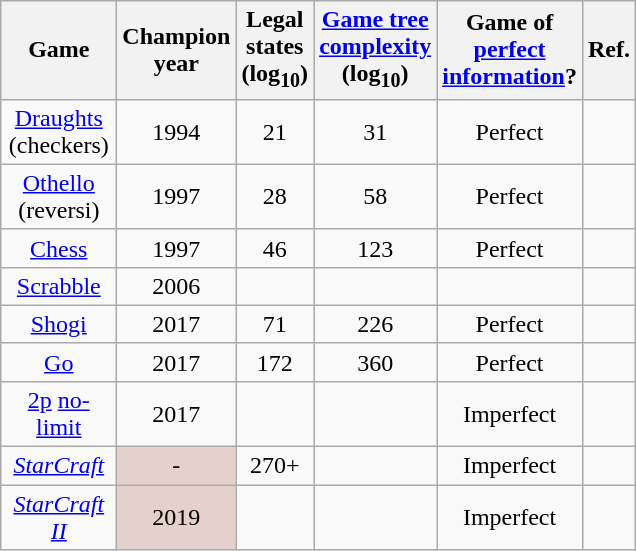<table class="wikitable floatright" style="text-align: center">
<tr>
<th width=70>Game</th>
<th width=30>Champion year</th>
<th align=center width=30>Legal states (log<sub>10</sub>)</th>
<th align=center width=30><a href='#'>Game tree complexity</a> (log<sub>10</sub>)</th>
<th width=40>Game of <a href='#'>perfect information</a>?</th>
<th width=15>Ref.</th>
</tr>
<tr>
<td><a href='#'>Draughts</a> (checkers)</td>
<td>1994</td>
<td>21</td>
<td>31</td>
<td>Perfect</td>
<td></td>
</tr>
<tr>
<td><a href='#'>Othello</a> (reversi)</td>
<td>1997</td>
<td>28</td>
<td>58</td>
<td>Perfect</td>
<td></td>
</tr>
<tr>
<td><a href='#'>Chess</a></td>
<td>1997</td>
<td>46</td>
<td>123</td>
<td>Perfect</td>
<td></td>
</tr>
<tr>
<td><a href='#'>Scrabble</a></td>
<td>2006</td>
<td></td>
<td></td>
<td></td>
<td></td>
</tr>
<tr>
<td><a href='#'>Shogi</a></td>
<td>2017</td>
<td>71</td>
<td>226</td>
<td>Perfect</td>
<td></td>
</tr>
<tr>
<td><a href='#'>Go</a></td>
<td>2017</td>
<td>172</td>
<td>360</td>
<td>Perfect</td>
<td></td>
</tr>
<tr>
<td><a href='#'>2p</a> <a href='#'>no-limit</a> </td>
<td>2017</td>
<td></td>
<td></td>
<td>Imperfect</td>
<td></td>
</tr>
<tr>
<td><em><a href='#'>StarCraft</a></em></td>
<td style="background:#e5d1cb">-</td>
<td>270+</td>
<td></td>
<td>Imperfect</td>
<td></td>
</tr>
<tr>
<td><em><a href='#'>StarCraft II</a></em></td>
<td style="background:#e5d1cb">2019</td>
<td></td>
<td></td>
<td>Imperfect</td>
<td></td>
</tr>
</table>
